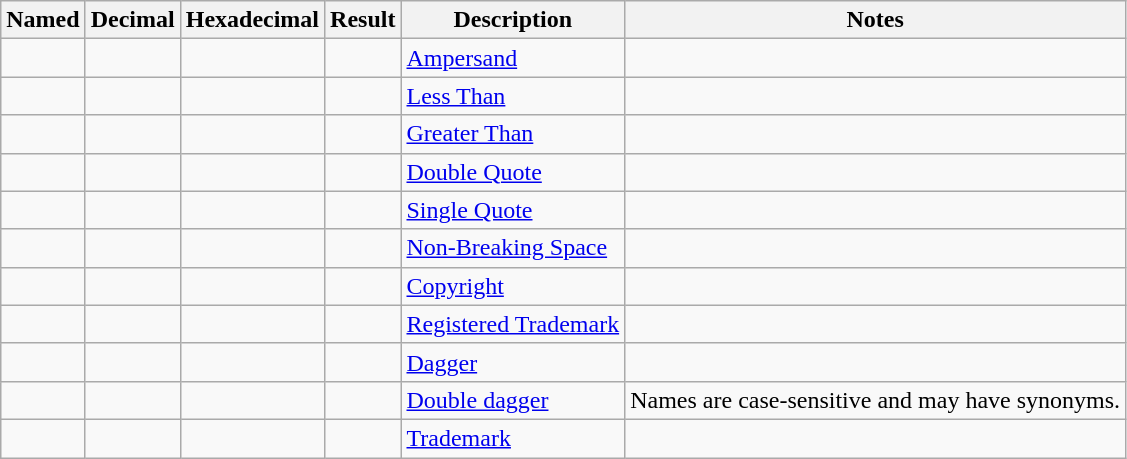<table class="wikitable">
<tr>
<th>Named</th>
<th>Decimal</th>
<th>Hexadecimal</th>
<th>Result</th>
<th>Description</th>
<th>Notes</th>
</tr>
<tr>
<td></td>
<td></td>
<td></td>
<td></td>
<td><a href='#'>Ampersand</a></td>
<td></td>
</tr>
<tr>
<td></td>
<td></td>
<td></td>
<td></td>
<td><a href='#'>Less Than</a></td>
<td></td>
</tr>
<tr>
<td></td>
<td></td>
<td></td>
<td></td>
<td><a href='#'>Greater Than</a></td>
<td></td>
</tr>
<tr>
<td></td>
<td></td>
<td></td>
<td></td>
<td><a href='#'>Double Quote</a></td>
<td></td>
</tr>
<tr>
<td></td>
<td></td>
<td></td>
<td></td>
<td><a href='#'>Single Quote</a></td>
<td></td>
</tr>
<tr>
<td></td>
<td></td>
<td></td>
<td><code> </code></td>
<td><a href='#'>Non-Breaking Space</a></td>
<td></td>
</tr>
<tr>
<td></td>
<td></td>
<td></td>
<td></td>
<td><a href='#'>Copyright</a></td>
<td></td>
</tr>
<tr>
<td></td>
<td></td>
<td></td>
<td></td>
<td><a href='#'>Registered Trademark</a></td>
<td></td>
</tr>
<tr>
<td></td>
<td></td>
<td></td>
<td></td>
<td><a href='#'>Dagger</a></td>
<td></td>
</tr>
<tr>
<td></td>
<td></td>
<td></td>
<td></td>
<td><a href='#'>Double dagger</a></td>
<td>Names are case-sensitive and may have synonyms.</td>
</tr>
<tr>
<td></td>
<td></td>
<td></td>
<td></td>
<td><a href='#'>Trademark</a></td>
<td></td>
</tr>
</table>
